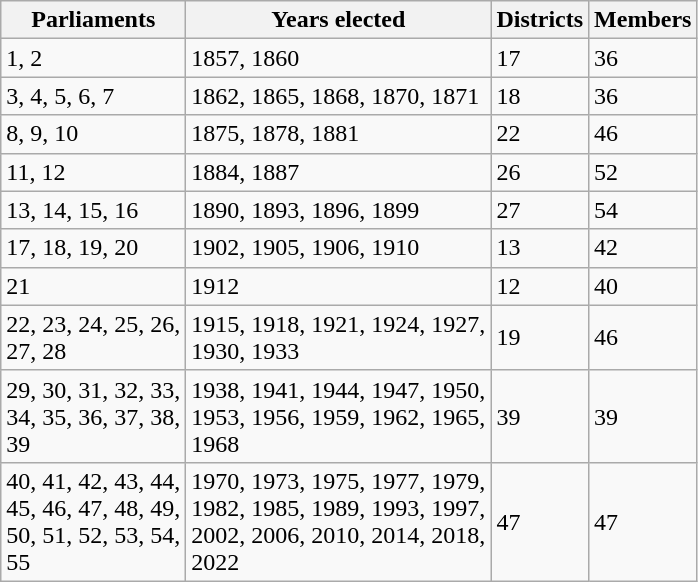<table class=wikitable>
<tr>
<th>Parliaments</th>
<th>Years elected</th>
<th>Districts</th>
<th>Members</th>
</tr>
<tr>
<td>1, 2</td>
<td>1857, 1860</td>
<td>17</td>
<td>36</td>
</tr>
<tr>
<td>3, 4, 5, 6, 7</td>
<td>1862, 1865, 1868, 1870, 1871</td>
<td>18</td>
<td>36</td>
</tr>
<tr>
<td>8, 9, 10</td>
<td>1875, 1878, 1881</td>
<td>22</td>
<td>46</td>
</tr>
<tr>
<td>11, 12</td>
<td>1884, 1887</td>
<td>26</td>
<td>52</td>
</tr>
<tr>
<td>13, 14, 15, 16</td>
<td>1890, 1893, 1896, 1899</td>
<td>27</td>
<td>54</td>
</tr>
<tr>
<td>17, 18, 19, 20</td>
<td>1902, 1905, 1906, 1910</td>
<td>13</td>
<td>42</td>
</tr>
<tr>
<td>21</td>
<td>1912</td>
<td>12</td>
<td>40</td>
</tr>
<tr>
<td>22, 23, 24, 25, 26,<br>27, 28</td>
<td>1915, 1918, 1921, 1924, 1927,<br>1930, 1933</td>
<td>19</td>
<td>46</td>
</tr>
<tr>
<td>29, 30, 31, 32, 33,<br>34, 35, 36, 37, 38,<br>39</td>
<td>1938, 1941, 1944, 1947, 1950,<br>1953, 1956, 1959, 1962, 1965,<br>1968</td>
<td>39</td>
<td>39</td>
</tr>
<tr>
<td>40, 41, 42, 43, 44,<br>45, 46, 47, 48, 49,<br>50, 51, 52, 53, 54,<br> 55</td>
<td>1970, 1973, 1975, 1977, 1979,<br>1982, 1985, 1989, 1993, 1997,<br>2002, 2006, 2010, 2014, 2018,<br> 2022</td>
<td>47</td>
<td>47</td>
</tr>
</table>
